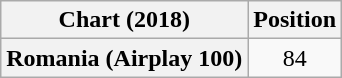<table class="wikitable sortable plainrowheaders" style="text-align:center">
<tr>
<th>Chart (2018)</th>
<th>Position</th>
</tr>
<tr>
<th scope="row">Romania (Airplay 100)<br></th>
<td>84</td>
</tr>
</table>
